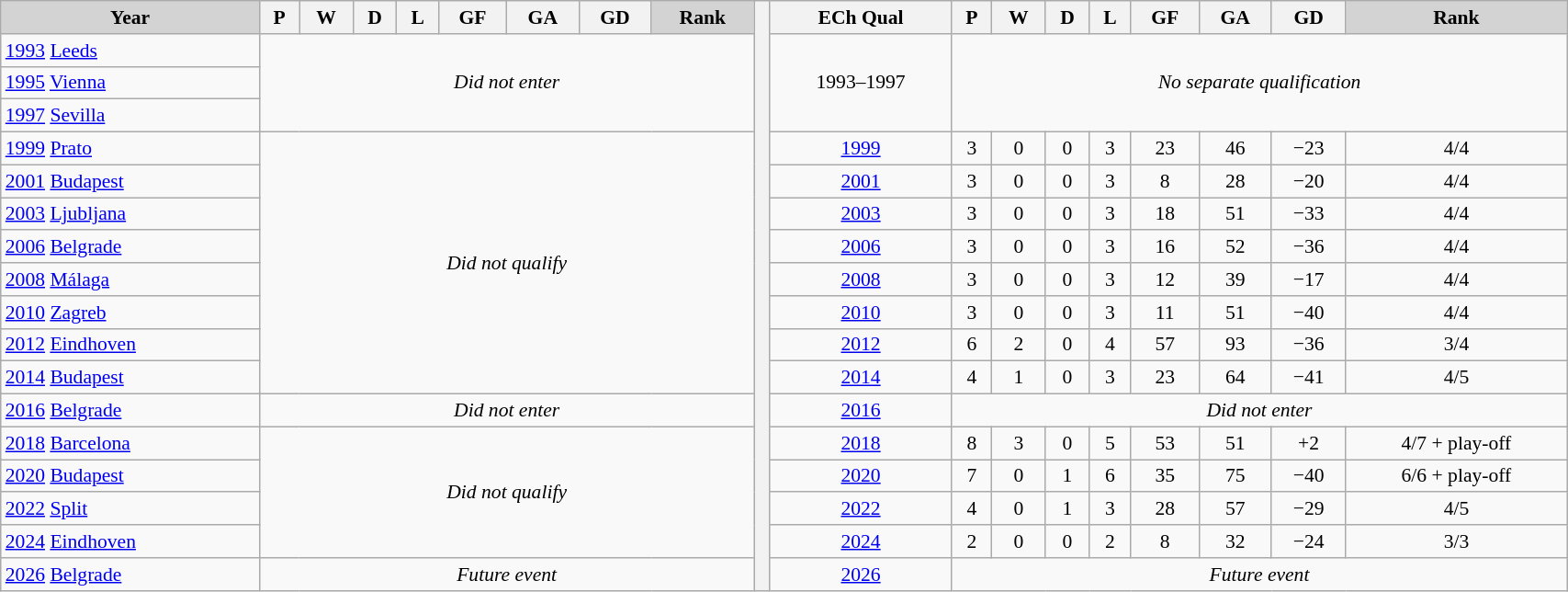<table class="wikitable sortable" width=90% style="font-size:90%;text-align:center;white-space:nowrap;">
<tr>
<th style="background:lightgrey">Year</th>
<th>P</th>
<th>W</th>
<th>D</th>
<th>L</th>
<th>GF</th>
<th>GA</th>
<th>GD</th>
<th style="background:lightgrey">Rank</th>
<th width=1% rowspan=18></th>
<th>ECh Qual</th>
<th>P</th>
<th>W</th>
<th>D</th>
<th>L</th>
<th>GF</th>
<th>GA</th>
<th>GD</th>
<th style="background:lightgrey">Rank</th>
</tr>
<tr>
<td style="text-align:left;"><a href='#'>1993</a>  <a href='#'>Leeds</a></td>
<td colspan=8 rowspan=3><em>Did not enter</em></td>
<td rowspan=3>1993–1997</td>
<td colspan=8 rowspan=3><em>No separate qualification</em></td>
</tr>
<tr>
<td style="text-align:left;"><a href='#'>1995</a>  <a href='#'>Vienna</a></td>
</tr>
<tr>
<td style="text-align:left;"><a href='#'>1997</a>  <a href='#'>Sevilla</a></td>
</tr>
<tr>
<td style="text-align:left;"><a href='#'>1999</a>  <a href='#'>Prato</a></td>
<td colspan=8 rowspan=8><em>Did not qualify</em></td>
<td><a href='#'>1999</a></td>
<td>3</td>
<td>0</td>
<td>0</td>
<td>3</td>
<td>23</td>
<td>46</td>
<td>−23</td>
<td>4/4</td>
</tr>
<tr>
<td style="text-align:left;"><a href='#'>2001</a>  <a href='#'>Budapest</a></td>
<td><a href='#'>2001</a></td>
<td>3</td>
<td>0</td>
<td>0</td>
<td>3</td>
<td>8</td>
<td>28</td>
<td>−20</td>
<td>4/4</td>
</tr>
<tr>
<td style="text-align:left;"><a href='#'>2003</a>  <a href='#'>Ljubljana</a></td>
<td><a href='#'>2003</a></td>
<td>3</td>
<td>0</td>
<td>0</td>
<td>3</td>
<td>18</td>
<td>51</td>
<td>−33</td>
<td>4/4</td>
</tr>
<tr>
<td style="text-align:left;"><a href='#'>2006</a>  <a href='#'>Belgrade</a></td>
<td><a href='#'>2006</a></td>
<td>3</td>
<td>0</td>
<td>0</td>
<td>3</td>
<td>16</td>
<td>52</td>
<td>−36</td>
<td>4/4</td>
</tr>
<tr>
<td style="text-align:left;"><a href='#'>2008</a>  <a href='#'>Málaga</a></td>
<td><a href='#'>2008</a></td>
<td>3</td>
<td>0</td>
<td>0</td>
<td>3</td>
<td>12</td>
<td>39</td>
<td>−17</td>
<td>4/4</td>
</tr>
<tr>
<td style="text-align:left;"><a href='#'>2010</a>  <a href='#'>Zagreb</a></td>
<td><a href='#'>2010</a></td>
<td>3</td>
<td>0</td>
<td>0</td>
<td>3</td>
<td>11</td>
<td>51</td>
<td>−40</td>
<td>4/4</td>
</tr>
<tr>
<td style="text-align:left;"><a href='#'>2012</a>  <a href='#'>Eindhoven</a></td>
<td><a href='#'>2012</a></td>
<td>6</td>
<td>2</td>
<td>0</td>
<td>4</td>
<td>57</td>
<td>93</td>
<td>−36</td>
<td>3/4</td>
</tr>
<tr>
<td style="text-align:left;"><a href='#'>2014</a>  <a href='#'>Budapest</a></td>
<td><a href='#'>2014</a></td>
<td>4</td>
<td>1</td>
<td>0</td>
<td>3</td>
<td>23</td>
<td>64</td>
<td>−41</td>
<td>4/5</td>
</tr>
<tr>
<td style="text-align:left;"><a href='#'>2016</a>  <a href='#'>Belgrade</a></td>
<td colspan=8><em>Did not enter</em></td>
<td><a href='#'>2016</a></td>
<td colspan=8><em>Did not enter</em></td>
</tr>
<tr>
<td style="text-align:left;"><a href='#'>2018</a>  <a href='#'>Barcelona</a></td>
<td colspan=8 rowspan=4><em>Did not qualify</em></td>
<td><a href='#'>2018</a></td>
<td>8</td>
<td>3</td>
<td>0</td>
<td>5</td>
<td>53</td>
<td>51</td>
<td>+2</td>
<td>4/7 + play-off</td>
</tr>
<tr>
<td style="text-align:left;"><a href='#'>2020</a>  <a href='#'>Budapest</a></td>
<td><a href='#'>2020</a></td>
<td>7</td>
<td>0</td>
<td>1</td>
<td>6</td>
<td>35</td>
<td>75</td>
<td>−40</td>
<td>6/6 + play-off</td>
</tr>
<tr>
<td style="text-align:left;"><a href='#'>2022</a>  <a href='#'>Split</a></td>
<td><a href='#'>2022</a></td>
<td>4</td>
<td>0</td>
<td>1</td>
<td>3</td>
<td>28</td>
<td>57</td>
<td>−29</td>
<td>4/5</td>
</tr>
<tr>
<td style="text-align:left;"><a href='#'>2024</a>  <a href='#'>Eindhoven</a></td>
<td><a href='#'>2024</a></td>
<td>2</td>
<td>0</td>
<td>0</td>
<td>2</td>
<td>8</td>
<td>32</td>
<td>−24</td>
<td>3/3</td>
</tr>
<tr>
<td style="text-align:left;"><a href='#'>2026</a>  <a href='#'>Belgrade</a></td>
<td colspan=8><em>Future event</em></td>
<td><a href='#'>2026</a></td>
<td colspan=8><em>Future event</em></td>
</tr>
</table>
